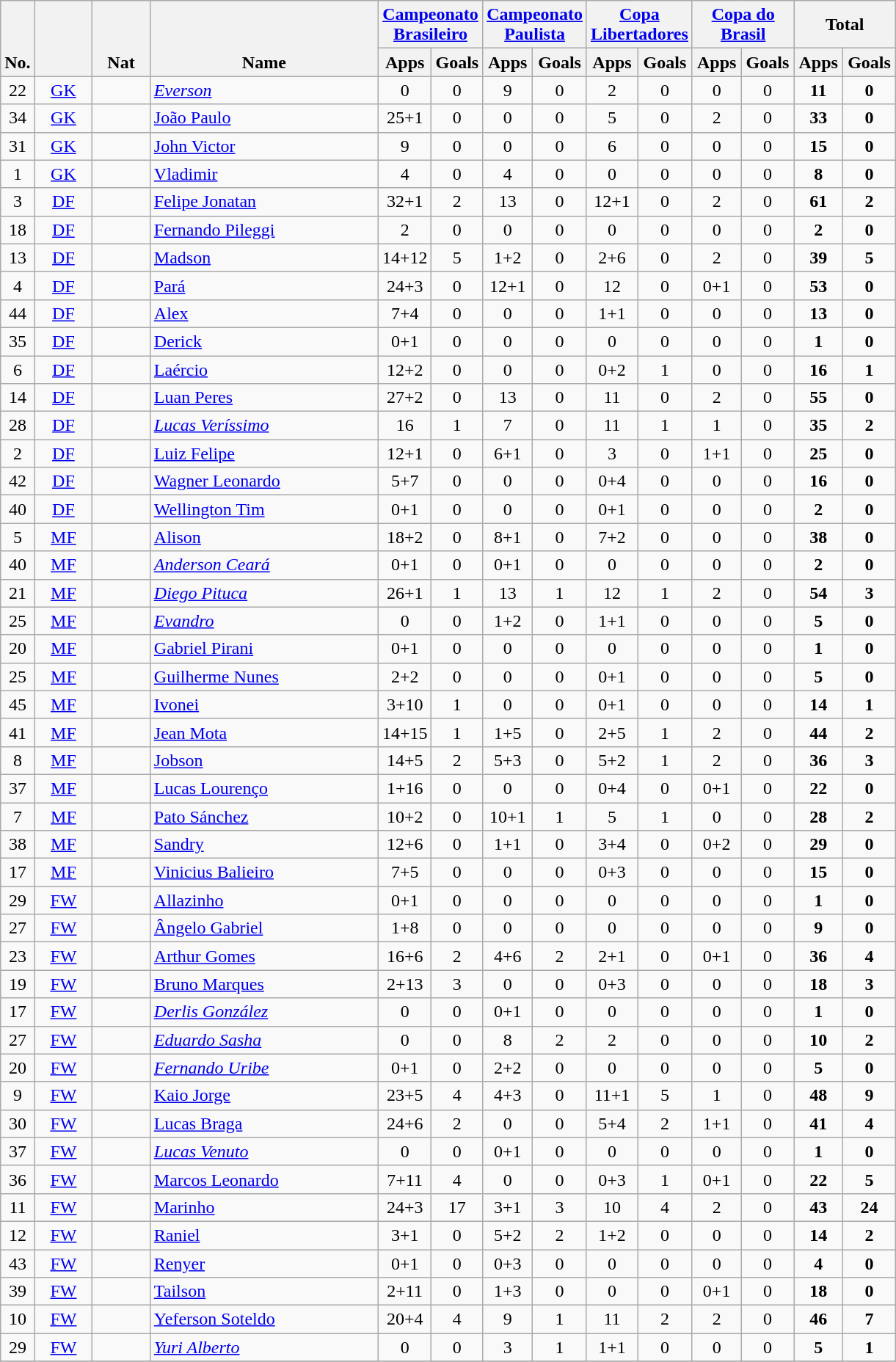<table class="wikitable sortable" style="text-align:center">
<tr>
<th rowspan="2" width="20" valign="bottom">No.</th>
<th rowspan="2" width="45" valign="bottom"></th>
<th rowspan="2" width="45" valign="bottom">Nat</th>
<th rowspan="2" width="200" valign="bottom">Name</th>
<th colspan="2" width="85"><a href='#'>Campeonato Brasileiro</a></th>
<th colspan="2" width="85"><a href='#'>Campeonato Paulista</a></th>
<th colspan="2" width="85"><a href='#'>Copa Libertadores</a></th>
<th colspan="2" width="85"><a href='#'>Copa do Brasil</a></th>
<th colspan="2" width="85">Total</th>
</tr>
<tr>
<th>Apps</th>
<th>Goals</th>
<th>Apps</th>
<th>Goals</th>
<th>Apps</th>
<th>Goals</th>
<th>Apps</th>
<th>Goals</th>
<th>Apps</th>
<th>Goals</th>
</tr>
<tr>
<td>22</td>
<td><a href='#'>GK</a></td>
<td></td>
<td align=left><em><a href='#'>Everson</a></em></td>
<td>0</td>
<td>0</td>
<td>9</td>
<td>0</td>
<td>2</td>
<td>0</td>
<td>0</td>
<td>0</td>
<td><strong>11</strong></td>
<td><strong>0</strong></td>
</tr>
<tr>
<td>34</td>
<td><a href='#'>GK</a></td>
<td></td>
<td align=left><a href='#'>João Paulo</a></td>
<td>25+1</td>
<td>0</td>
<td>0</td>
<td>0</td>
<td>5</td>
<td>0</td>
<td>2</td>
<td>0</td>
<td><strong>33</strong></td>
<td><strong>0</strong></td>
</tr>
<tr>
<td>31</td>
<td><a href='#'>GK</a></td>
<td></td>
<td align=left><a href='#'>John Victor</a></td>
<td>9</td>
<td>0</td>
<td>0</td>
<td>0</td>
<td>6</td>
<td>0</td>
<td>0</td>
<td>0</td>
<td><strong>15</strong></td>
<td><strong>0</strong></td>
</tr>
<tr>
<td>1</td>
<td><a href='#'>GK</a></td>
<td></td>
<td align=left><a href='#'>Vladimir</a></td>
<td>4</td>
<td>0</td>
<td>4</td>
<td>0</td>
<td>0</td>
<td>0</td>
<td>0</td>
<td>0</td>
<td><strong>8</strong></td>
<td><strong>0</strong></td>
</tr>
<tr>
<td>3</td>
<td><a href='#'>DF</a></td>
<td></td>
<td align=left><a href='#'>Felipe Jonatan</a></td>
<td>32+1</td>
<td>2</td>
<td>13</td>
<td>0</td>
<td>12+1</td>
<td>0</td>
<td>2</td>
<td>0</td>
<td><strong>61</strong></td>
<td><strong>2</strong></td>
</tr>
<tr>
<td>18</td>
<td><a href='#'>DF</a></td>
<td></td>
<td align=left><a href='#'>Fernando Pileggi</a></td>
<td>2</td>
<td>0</td>
<td>0</td>
<td>0</td>
<td>0</td>
<td>0</td>
<td>0</td>
<td>0</td>
<td><strong>2</strong></td>
<td><strong>0</strong></td>
</tr>
<tr>
<td>13</td>
<td><a href='#'>DF</a></td>
<td></td>
<td align=left><a href='#'>Madson</a></td>
<td>14+12</td>
<td>5</td>
<td>1+2</td>
<td>0</td>
<td>2+6</td>
<td>0</td>
<td>2</td>
<td>0</td>
<td><strong>39</strong></td>
<td><strong>5</strong></td>
</tr>
<tr>
<td>4</td>
<td><a href='#'>DF</a></td>
<td></td>
<td align=left><a href='#'>Pará</a></td>
<td>24+3</td>
<td>0</td>
<td>12+1</td>
<td>0</td>
<td>12</td>
<td>0</td>
<td>0+1</td>
<td>0</td>
<td><strong>53</strong></td>
<td><strong>0</strong></td>
</tr>
<tr>
<td>44</td>
<td><a href='#'>DF</a></td>
<td></td>
<td align=left><a href='#'>Alex</a></td>
<td>7+4</td>
<td>0</td>
<td>0</td>
<td>0</td>
<td>1+1</td>
<td>0</td>
<td>0</td>
<td>0</td>
<td><strong>13</strong></td>
<td><strong>0</strong></td>
</tr>
<tr>
<td>35</td>
<td><a href='#'>DF</a></td>
<td></td>
<td align=left><a href='#'>Derick</a></td>
<td>0+1</td>
<td>0</td>
<td>0</td>
<td>0</td>
<td>0</td>
<td>0</td>
<td>0</td>
<td>0</td>
<td><strong>1</strong></td>
<td><strong>0</strong></td>
</tr>
<tr>
<td>6</td>
<td><a href='#'>DF</a></td>
<td></td>
<td align=left><a href='#'>Laércio</a></td>
<td>12+2</td>
<td>0</td>
<td>0</td>
<td>0</td>
<td>0+2</td>
<td>1</td>
<td>0</td>
<td>0</td>
<td><strong>16</strong></td>
<td><strong>1</strong></td>
</tr>
<tr>
<td>14</td>
<td><a href='#'>DF</a></td>
<td></td>
<td align=left><a href='#'>Luan Peres</a></td>
<td>27+2</td>
<td>0</td>
<td>13</td>
<td>0</td>
<td>11</td>
<td>0</td>
<td>2</td>
<td>0</td>
<td><strong>55</strong></td>
<td><strong>0</strong></td>
</tr>
<tr>
<td>28</td>
<td><a href='#'>DF</a></td>
<td></td>
<td align=left><em><a href='#'>Lucas Veríssimo</a></em></td>
<td>16</td>
<td>1</td>
<td>7</td>
<td>0</td>
<td>11</td>
<td>1</td>
<td>1</td>
<td>0</td>
<td><strong>35</strong></td>
<td><strong>2</strong></td>
</tr>
<tr>
<td>2</td>
<td><a href='#'>DF</a></td>
<td></td>
<td align=left><a href='#'>Luiz Felipe</a></td>
<td>12+1</td>
<td>0</td>
<td>6+1</td>
<td>0</td>
<td>3</td>
<td>0</td>
<td>1+1</td>
<td>0</td>
<td><strong>25</strong></td>
<td><strong>0</strong></td>
</tr>
<tr>
<td>42</td>
<td><a href='#'>DF</a></td>
<td></td>
<td align=left><a href='#'>Wagner Leonardo</a></td>
<td>5+7</td>
<td>0</td>
<td>0</td>
<td>0</td>
<td>0+4</td>
<td>0</td>
<td>0</td>
<td>0</td>
<td><strong>16</strong></td>
<td><strong>0</strong></td>
</tr>
<tr>
<td>40</td>
<td><a href='#'>DF</a></td>
<td></td>
<td align=left><a href='#'>Wellington Tim</a></td>
<td>0+1</td>
<td>0</td>
<td>0</td>
<td>0</td>
<td>0+1</td>
<td>0</td>
<td>0</td>
<td>0</td>
<td><strong>2</strong></td>
<td><strong>0</strong></td>
</tr>
<tr>
<td>5</td>
<td><a href='#'>MF</a></td>
<td></td>
<td align=left><a href='#'>Alison</a></td>
<td>18+2</td>
<td>0</td>
<td>8+1</td>
<td>0</td>
<td>7+2</td>
<td>0</td>
<td>0</td>
<td>0</td>
<td><strong>38</strong></td>
<td><strong>0</strong></td>
</tr>
<tr>
<td>40</td>
<td><a href='#'>MF</a></td>
<td></td>
<td align=left><em><a href='#'>Anderson Ceará</a></em></td>
<td>0+1</td>
<td>0</td>
<td>0+1</td>
<td>0</td>
<td>0</td>
<td>0</td>
<td>0</td>
<td>0</td>
<td><strong>2</strong></td>
<td><strong>0</strong></td>
</tr>
<tr>
<td>21</td>
<td><a href='#'>MF</a></td>
<td></td>
<td align=left><em><a href='#'>Diego Pituca</a></em></td>
<td>26+1</td>
<td>1</td>
<td>13</td>
<td>1</td>
<td>12</td>
<td>1</td>
<td>2</td>
<td>0</td>
<td><strong>54</strong></td>
<td><strong>3</strong></td>
</tr>
<tr>
<td>25</td>
<td><a href='#'>MF</a></td>
<td></td>
<td align=left><em><a href='#'>Evandro</a></em></td>
<td>0</td>
<td>0</td>
<td>1+2</td>
<td>0</td>
<td>1+1</td>
<td>0</td>
<td>0</td>
<td>0</td>
<td><strong>5</strong></td>
<td><strong>0</strong></td>
</tr>
<tr>
<td>20</td>
<td><a href='#'>MF</a></td>
<td></td>
<td align=left><a href='#'>Gabriel Pirani</a></td>
<td>0+1</td>
<td>0</td>
<td>0</td>
<td>0</td>
<td>0</td>
<td>0</td>
<td>0</td>
<td>0</td>
<td><strong>1</strong></td>
<td><strong>0</strong></td>
</tr>
<tr>
<td>25</td>
<td><a href='#'>MF</a></td>
<td></td>
<td align=left><a href='#'>Guilherme Nunes</a></td>
<td>2+2</td>
<td>0</td>
<td>0</td>
<td>0</td>
<td>0+1</td>
<td>0</td>
<td>0</td>
<td>0</td>
<td><strong>5</strong></td>
<td><strong>0</strong></td>
</tr>
<tr>
<td>45</td>
<td><a href='#'>MF</a></td>
<td></td>
<td align=left><a href='#'>Ivonei</a></td>
<td>3+10</td>
<td>1</td>
<td>0</td>
<td>0</td>
<td>0+1</td>
<td>0</td>
<td>0</td>
<td>0</td>
<td><strong>14</strong></td>
<td><strong>1</strong></td>
</tr>
<tr>
<td>41</td>
<td><a href='#'>MF</a></td>
<td></td>
<td align=left><a href='#'>Jean Mota</a></td>
<td>14+15</td>
<td>1</td>
<td>1+5</td>
<td>0</td>
<td>2+5</td>
<td>1</td>
<td>2</td>
<td>0</td>
<td><strong>44</strong></td>
<td><strong>2</strong></td>
</tr>
<tr>
<td>8</td>
<td><a href='#'>MF</a></td>
<td></td>
<td align=left><a href='#'>Jobson</a></td>
<td>14+5</td>
<td>2</td>
<td>5+3</td>
<td>0</td>
<td>5+2</td>
<td>1</td>
<td>2</td>
<td>0</td>
<td><strong>36</strong></td>
<td><strong>3</strong></td>
</tr>
<tr>
<td>37</td>
<td><a href='#'>MF</a></td>
<td></td>
<td align=left><a href='#'>Lucas Lourenço</a></td>
<td>1+16</td>
<td>0</td>
<td>0</td>
<td>0</td>
<td>0+4</td>
<td>0</td>
<td>0+1</td>
<td>0</td>
<td><strong>22</strong></td>
<td><strong>0</strong></td>
</tr>
<tr>
<td>7</td>
<td><a href='#'>MF</a></td>
<td></td>
<td align=left><a href='#'>Pato Sánchez</a></td>
<td>10+2</td>
<td>0</td>
<td>10+1</td>
<td>1</td>
<td>5</td>
<td>1</td>
<td>0</td>
<td>0</td>
<td><strong>28</strong></td>
<td><strong>2</strong></td>
</tr>
<tr>
<td>38</td>
<td><a href='#'>MF</a></td>
<td></td>
<td align=left><a href='#'>Sandry</a></td>
<td>12+6</td>
<td>0</td>
<td>1+1</td>
<td>0</td>
<td>3+4</td>
<td>0</td>
<td>0+2</td>
<td>0</td>
<td><strong>29</strong></td>
<td><strong>0</strong></td>
</tr>
<tr>
<td>17</td>
<td><a href='#'>MF</a></td>
<td></td>
<td align=left><a href='#'>Vinicius Balieiro</a></td>
<td>7+5</td>
<td>0</td>
<td>0</td>
<td>0</td>
<td>0+3</td>
<td>0</td>
<td>0</td>
<td>0</td>
<td><strong>15</strong></td>
<td><strong>0</strong></td>
</tr>
<tr>
<td>29</td>
<td><a href='#'>FW</a></td>
<td></td>
<td align=left><a href='#'>Allazinho</a></td>
<td>0+1</td>
<td>0</td>
<td>0</td>
<td>0</td>
<td>0</td>
<td>0</td>
<td>0</td>
<td>0</td>
<td><strong>1</strong></td>
<td><strong>0</strong></td>
</tr>
<tr>
<td>27</td>
<td><a href='#'>FW</a></td>
<td></td>
<td align=left><a href='#'>Ângelo Gabriel</a></td>
<td>1+8</td>
<td>0</td>
<td>0</td>
<td>0</td>
<td>0</td>
<td>0</td>
<td>0</td>
<td>0</td>
<td><strong>9</strong></td>
<td><strong>0</strong></td>
</tr>
<tr>
<td>23</td>
<td><a href='#'>FW</a></td>
<td></td>
<td align=left><a href='#'>Arthur Gomes</a></td>
<td>16+6</td>
<td>2</td>
<td>4+6</td>
<td>2</td>
<td>2+1</td>
<td>0</td>
<td>0+1</td>
<td>0</td>
<td><strong>36</strong></td>
<td><strong>4</strong></td>
</tr>
<tr>
<td>19</td>
<td><a href='#'>FW</a></td>
<td></td>
<td align=left><a href='#'>Bruno Marques</a></td>
<td>2+13</td>
<td>3</td>
<td>0</td>
<td>0</td>
<td>0+3</td>
<td>0</td>
<td>0</td>
<td>0</td>
<td><strong>18</strong></td>
<td><strong>3</strong></td>
</tr>
<tr>
<td>17</td>
<td><a href='#'>FW</a></td>
<td></td>
<td align=left><em><a href='#'>Derlis González</a></em></td>
<td>0</td>
<td>0</td>
<td>0+1</td>
<td>0</td>
<td>0</td>
<td>0</td>
<td>0</td>
<td>0</td>
<td><strong>1</strong></td>
<td><strong>0</strong></td>
</tr>
<tr>
<td>27</td>
<td><a href='#'>FW</a></td>
<td></td>
<td align=left><em><a href='#'>Eduardo Sasha</a></em></td>
<td>0</td>
<td>0</td>
<td>8</td>
<td>2</td>
<td>2</td>
<td>0</td>
<td>0</td>
<td>0</td>
<td><strong>10</strong></td>
<td><strong>2</strong></td>
</tr>
<tr>
<td>20</td>
<td><a href='#'>FW</a></td>
<td></td>
<td align=left><em><a href='#'>Fernando Uribe</a></em></td>
<td>0+1</td>
<td>0</td>
<td>2+2</td>
<td>0</td>
<td>0</td>
<td>0</td>
<td>0</td>
<td>0</td>
<td><strong>5</strong></td>
<td><strong>0</strong></td>
</tr>
<tr>
<td>9</td>
<td><a href='#'>FW</a></td>
<td></td>
<td align=left><a href='#'>Kaio Jorge</a></td>
<td>23+5</td>
<td>4</td>
<td>4+3</td>
<td>0</td>
<td>11+1</td>
<td>5</td>
<td>1</td>
<td>0</td>
<td><strong>48</strong></td>
<td><strong>9</strong></td>
</tr>
<tr>
<td>30</td>
<td><a href='#'>FW</a></td>
<td></td>
<td align=left><a href='#'>Lucas Braga</a></td>
<td>24+6</td>
<td>2</td>
<td>0</td>
<td>0</td>
<td>5+4</td>
<td>2</td>
<td>1+1</td>
<td>0</td>
<td><strong>41</strong></td>
<td><strong>4</strong></td>
</tr>
<tr>
<td>37</td>
<td><a href='#'>FW</a></td>
<td></td>
<td align=left><em><a href='#'>Lucas Venuto</a></em></td>
<td>0</td>
<td>0</td>
<td>0+1</td>
<td>0</td>
<td>0</td>
<td>0</td>
<td>0</td>
<td>0</td>
<td><strong>1</strong></td>
<td><strong>0</strong></td>
</tr>
<tr>
<td>36</td>
<td><a href='#'>FW</a></td>
<td></td>
<td align=left><a href='#'>Marcos Leonardo</a></td>
<td>7+11</td>
<td>4</td>
<td>0</td>
<td>0</td>
<td>0+3</td>
<td>1</td>
<td>0+1</td>
<td>0</td>
<td><strong>22</strong></td>
<td><strong>5</strong></td>
</tr>
<tr>
<td>11</td>
<td><a href='#'>FW</a></td>
<td></td>
<td align=left><a href='#'>Marinho</a></td>
<td>24+3</td>
<td>17</td>
<td>3+1</td>
<td>3</td>
<td>10</td>
<td>4</td>
<td>2</td>
<td>0</td>
<td><strong>43</strong></td>
<td><strong>24</strong></td>
</tr>
<tr>
<td>12</td>
<td><a href='#'>FW</a></td>
<td></td>
<td align=left><a href='#'>Raniel</a></td>
<td>3+1</td>
<td>0</td>
<td>5+2</td>
<td>2</td>
<td>1+2</td>
<td>0</td>
<td>0</td>
<td>0</td>
<td><strong>14</strong></td>
<td><strong>2</strong></td>
</tr>
<tr>
<td>43</td>
<td><a href='#'>FW</a></td>
<td></td>
<td align=left><a href='#'>Renyer</a></td>
<td>0+1</td>
<td>0</td>
<td>0+3</td>
<td>0</td>
<td>0</td>
<td>0</td>
<td>0</td>
<td>0</td>
<td><strong>4</strong></td>
<td><strong>0</strong></td>
</tr>
<tr>
<td>39</td>
<td><a href='#'>FW</a></td>
<td></td>
<td align=left><a href='#'>Tailson</a></td>
<td>2+11</td>
<td>0</td>
<td>1+3</td>
<td>0</td>
<td>0</td>
<td>0</td>
<td>0+1</td>
<td>0</td>
<td><strong>18</strong></td>
<td><strong>0</strong></td>
</tr>
<tr>
<td>10</td>
<td><a href='#'>FW</a></td>
<td></td>
<td align=left><a href='#'>Yeferson Soteldo</a></td>
<td>20+4</td>
<td>4</td>
<td>9</td>
<td>1</td>
<td>11</td>
<td>2</td>
<td>2</td>
<td>0</td>
<td><strong>46</strong></td>
<td><strong>7</strong></td>
</tr>
<tr>
<td>29</td>
<td><a href='#'>FW</a></td>
<td></td>
<td align=left><em><a href='#'>Yuri Alberto</a></em></td>
<td>0</td>
<td>0</td>
<td>3</td>
<td>1</td>
<td>1+1</td>
<td>0</td>
<td>0</td>
<td>0</td>
<td><strong>5</strong></td>
<td><strong>1</strong></td>
</tr>
<tr>
</tr>
</table>
